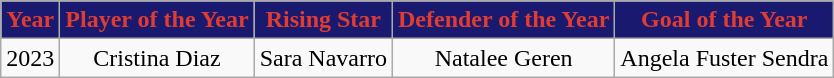<table class="wikitable" style="text-align:center">
<tr>
<th style="background:#191970; color:#E03C31">Year</th>
<th style="background:#191970; color:#E03C31">Player of the Year</th>
<th style="background:#191970; color:#E03C31">Rising Star</th>
<th style="background:#191970; color:#E03C31">Defender of the Year</th>
<th style="background:#191970; color:#E03C31">Goal of the Year</th>
</tr>
<tr>
<td>2023</td>
<td>Cristina Diaz</td>
<td>Sara Navarro</td>
<td>Natalee Geren</td>
<td>Angela Fuster Sendra</td>
</tr>
</table>
